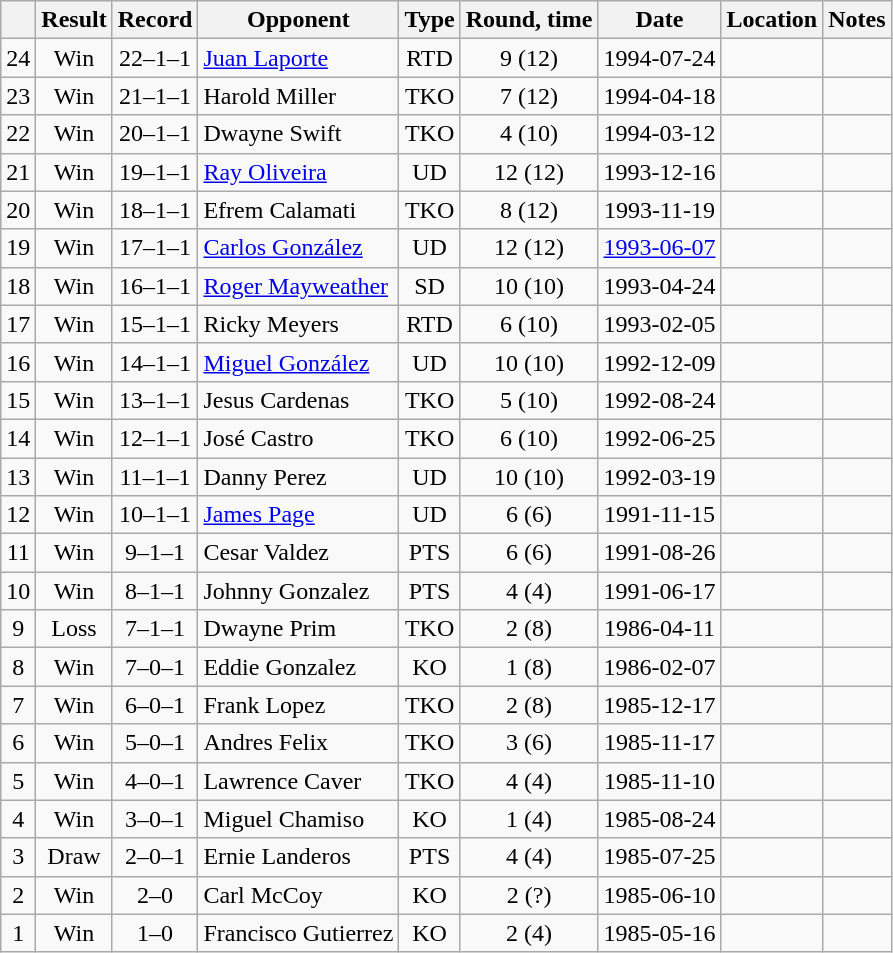<table class=wikitable style=text-align:center>
<tr>
<th></th>
<th>Result</th>
<th>Record</th>
<th>Opponent</th>
<th>Type</th>
<th>Round, time</th>
<th>Date</th>
<th>Location</th>
<th>Notes</th>
</tr>
<tr>
<td>24</td>
<td>Win</td>
<td>22–1–1</td>
<td align=left><a href='#'>Juan Laporte</a></td>
<td>RTD</td>
<td>9 (12)</td>
<td>1994-07-24</td>
<td align=left></td>
<td align=left></td>
</tr>
<tr>
<td>23</td>
<td>Win</td>
<td>21–1–1</td>
<td align=left>Harold Miller</td>
<td>TKO</td>
<td>7 (12)</td>
<td>1994-04-18</td>
<td align=left></td>
<td align=left></td>
</tr>
<tr>
<td>22</td>
<td>Win</td>
<td>20–1–1</td>
<td align=left>Dwayne Swift</td>
<td>TKO</td>
<td>4 (10)</td>
<td>1994-03-12</td>
<td align=left></td>
<td align=left></td>
</tr>
<tr>
<td>21</td>
<td>Win</td>
<td>19–1–1</td>
<td align=left><a href='#'>Ray Oliveira</a></td>
<td>UD</td>
<td>12 (12)</td>
<td>1993-12-16</td>
<td align=left></td>
<td align=left></td>
</tr>
<tr>
<td>20</td>
<td>Win</td>
<td>18–1–1</td>
<td align=left>Efrem Calamati</td>
<td>TKO</td>
<td>8 (12)</td>
<td>1993-11-19</td>
<td align=left></td>
<td align=left></td>
</tr>
<tr>
<td>19</td>
<td>Win</td>
<td>17–1–1</td>
<td align=left><a href='#'>Carlos González</a></td>
<td>UD</td>
<td>12 (12)</td>
<td><a href='#'>1993-06-07</a></td>
<td align=left></td>
<td align=left></td>
</tr>
<tr>
<td>18</td>
<td>Win</td>
<td>16–1–1</td>
<td align=left><a href='#'>Roger Mayweather</a></td>
<td>SD</td>
<td>10 (10)</td>
<td>1993-04-24</td>
<td align=left></td>
<td align=left></td>
</tr>
<tr>
<td>17</td>
<td>Win</td>
<td>15–1–1</td>
<td align=left>Ricky Meyers</td>
<td>RTD</td>
<td>6 (10)</td>
<td>1993-02-05</td>
<td align=left></td>
<td align=left></td>
</tr>
<tr>
<td>16</td>
<td>Win</td>
<td>14–1–1</td>
<td align=left><a href='#'>Miguel González</a></td>
<td>UD</td>
<td>10 (10)</td>
<td>1992-12-09</td>
<td align=left></td>
<td align=left></td>
</tr>
<tr>
<td>15</td>
<td>Win</td>
<td>13–1–1</td>
<td align=left>Jesus Cardenas</td>
<td>TKO</td>
<td>5 (10)</td>
<td>1992-08-24</td>
<td align=left></td>
<td align=left></td>
</tr>
<tr>
<td>14</td>
<td>Win</td>
<td>12–1–1</td>
<td align=left>José Castro</td>
<td>TKO</td>
<td>6 (10)</td>
<td>1992-06-25</td>
<td align=left></td>
<td align=left></td>
</tr>
<tr>
<td>13</td>
<td>Win</td>
<td>11–1–1</td>
<td align=left>Danny Perez</td>
<td>UD</td>
<td>10 (10)</td>
<td>1992-03-19</td>
<td align=left></td>
<td align=left></td>
</tr>
<tr>
<td>12</td>
<td>Win</td>
<td>10–1–1</td>
<td align=left><a href='#'>James Page</a></td>
<td>UD</td>
<td>6 (6)</td>
<td>1991-11-15</td>
<td align=left></td>
<td align=left></td>
</tr>
<tr>
<td>11</td>
<td>Win</td>
<td>9–1–1</td>
<td align=left>Cesar Valdez</td>
<td>PTS</td>
<td>6 (6)</td>
<td>1991-08-26</td>
<td align=left></td>
<td align=left></td>
</tr>
<tr>
<td>10</td>
<td>Win</td>
<td>8–1–1</td>
<td align=left>Johnny Gonzalez</td>
<td>PTS</td>
<td>4 (4)</td>
<td>1991-06-17</td>
<td align=left></td>
<td align=left></td>
</tr>
<tr>
<td>9</td>
<td>Loss</td>
<td>7–1–1</td>
<td align=left>Dwayne Prim</td>
<td>TKO</td>
<td>2 (8)</td>
<td>1986-04-11</td>
<td align=left></td>
<td align=left></td>
</tr>
<tr>
<td>8</td>
<td>Win</td>
<td>7–0–1</td>
<td align=left>Eddie Gonzalez</td>
<td>KO</td>
<td>1 (8)</td>
<td>1986-02-07</td>
<td align=left></td>
<td align=left></td>
</tr>
<tr>
<td>7</td>
<td>Win</td>
<td>6–0–1</td>
<td align=left>Frank Lopez</td>
<td>TKO</td>
<td>2 (8)</td>
<td>1985-12-17</td>
<td align=left></td>
<td align=left></td>
</tr>
<tr>
<td>6</td>
<td>Win</td>
<td>5–0–1</td>
<td align=left>Andres Felix</td>
<td>TKO</td>
<td>3 (6)</td>
<td>1985-11-17</td>
<td align=left></td>
<td align=left></td>
</tr>
<tr>
<td>5</td>
<td>Win</td>
<td>4–0–1</td>
<td align=left>Lawrence Caver</td>
<td>TKO</td>
<td>4 (4)</td>
<td>1985-11-10</td>
<td align=left></td>
<td align=left></td>
</tr>
<tr>
<td>4</td>
<td>Win</td>
<td>3–0–1</td>
<td align=left>Miguel Chamiso</td>
<td>KO</td>
<td>1 (4)</td>
<td>1985-08-24</td>
<td align=left></td>
<td align=left></td>
</tr>
<tr>
<td>3</td>
<td>Draw</td>
<td>2–0–1</td>
<td align=left>Ernie Landeros</td>
<td>PTS</td>
<td>4 (4)</td>
<td>1985-07-25</td>
<td align=left></td>
<td align=left></td>
</tr>
<tr>
<td>2</td>
<td>Win</td>
<td>2–0</td>
<td align=left>Carl McCoy</td>
<td>KO</td>
<td>2 (?)</td>
<td>1985-06-10</td>
<td align=left></td>
<td align=left></td>
</tr>
<tr>
<td>1</td>
<td>Win</td>
<td>1–0</td>
<td align=left>Francisco Gutierrez</td>
<td>KO</td>
<td>2 (4)</td>
<td>1985-05-16</td>
<td align=left></td>
<td align=left></td>
</tr>
</table>
